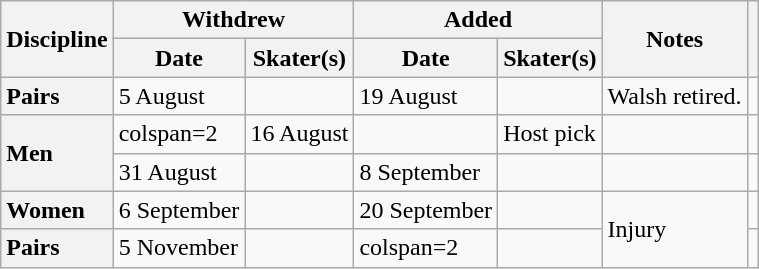<table class="wikitable unsortable">
<tr>
<th scope="col" rowspan=2>Discipline</th>
<th scope="col" colspan=2>Withdrew</th>
<th scope="col" colspan=2>Added</th>
<th scope="col" rowspan=2>Notes</th>
<th scope="col" rowspan=2></th>
</tr>
<tr>
<th>Date</th>
<th>Skater(s)</th>
<th>Date</th>
<th>Skater(s)</th>
</tr>
<tr>
<th scope="row" style="text-align:left">Pairs</th>
<td>5 August</td>
<td></td>
<td>19 August</td>
<td></td>
<td>Walsh retired.</td>
<td></td>
</tr>
<tr>
<th scope="row" style="text-align:left" rowspan=2>Men</th>
<td>colspan=2 </td>
<td>16 August</td>
<td></td>
<td>Host pick</td>
<td></td>
</tr>
<tr>
<td>31 August</td>
<td></td>
<td>8 September</td>
<td></td>
<td></td>
<td></td>
</tr>
<tr>
<th scope="row" style="text-align:left">Women</th>
<td>6 September</td>
<td></td>
<td>20 September</td>
<td></td>
<td rowspan="2">Injury</td>
<td></td>
</tr>
<tr>
<th scope="row" style="text-align:left">Pairs</th>
<td>5 November</td>
<td></td>
<td>colspan=2 </td>
<td></td>
</tr>
</table>
